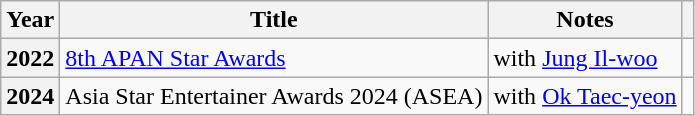<table class="wikitable plainrowheaders">
<tr>
<th scope="col">Year</th>
<th scope="col">Title</th>
<th scope="col">Notes</th>
<th scope="col" class="unsortable"></th>
</tr>
<tr>
<th scope="row">2022</th>
<td><a href='#'>8th APAN Star Awards</a></td>
<td>with <a href='#'>Jung Il-woo</a></td>
<td></td>
</tr>
<tr>
<th scope="row">2024</th>
<td>Asia Star Entertainer Awards 2024 (ASEA)</td>
<td>with <a href='#'>Ok Taec-yeon</a></td>
<td></td>
</tr>
</table>
